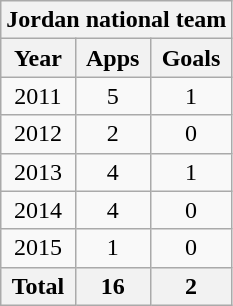<table class="wikitable" style="text-align:center">
<tr>
<th colspan=3>Jordan national team</th>
</tr>
<tr>
<th>Year</th>
<th>Apps</th>
<th>Goals</th>
</tr>
<tr>
<td>2011</td>
<td>5</td>
<td>1</td>
</tr>
<tr>
<td>2012</td>
<td>2</td>
<td>0</td>
</tr>
<tr>
<td>2013</td>
<td>4</td>
<td>1</td>
</tr>
<tr>
<td>2014</td>
<td>4</td>
<td>0</td>
</tr>
<tr>
<td>2015</td>
<td>1</td>
<td>0</td>
</tr>
<tr>
<th>Total</th>
<th>16</th>
<th>2</th>
</tr>
</table>
